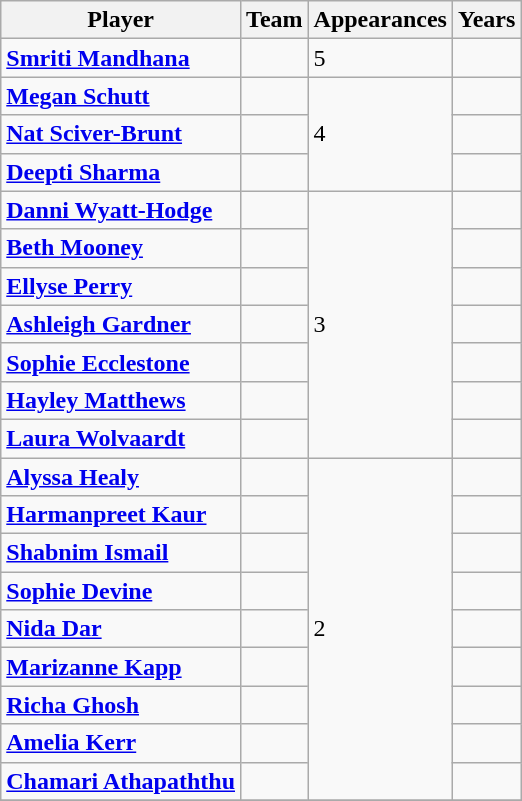<table class="wikitable">
<tr>
<th>Player</th>
<th>Team</th>
<th>Appearances</th>
<th>Years</th>
</tr>
<tr>
<td><strong><a href='#'>Smriti Mandhana</a></strong></td>
<td></td>
<td>5</td>
<td></td>
</tr>
<tr>
<td><strong><a href='#'>Megan Schutt</a></strong></td>
<td></td>
<td rowspan=3>4</td>
<td></td>
</tr>
<tr>
<td><strong><a href='#'>Nat Sciver-Brunt</a></strong></td>
<td></td>
<td></td>
</tr>
<tr>
<td><strong><a href='#'>Deepti Sharma</a></strong></td>
<td></td>
<td></td>
</tr>
<tr>
<td><strong><a href='#'>Danni Wyatt-Hodge</a></strong></td>
<td></td>
<td rowspan=7>3</td>
<td></td>
</tr>
<tr>
<td><strong><a href='#'>Beth Mooney</a></strong></td>
<td></td>
<td></td>
</tr>
<tr>
<td><strong><a href='#'>Ellyse Perry</a></strong></td>
<td></td>
<td></td>
</tr>
<tr>
<td><strong><a href='#'>Ashleigh Gardner</a></strong></td>
<td></td>
<td></td>
</tr>
<tr>
<td><strong><a href='#'>Sophie Ecclestone</a></strong></td>
<td></td>
<td></td>
</tr>
<tr>
<td><strong><a href='#'>Hayley Matthews</a></strong></td>
<td></td>
<td></td>
</tr>
<tr>
<td><strong><a href='#'>Laura Wolvaardt</a></strong></td>
<td></td>
<td></td>
</tr>
<tr>
<td><strong><a href='#'>Alyssa Healy</a></strong></td>
<td></td>
<td rowspan=9>2</td>
<td></td>
</tr>
<tr>
<td><strong><a href='#'>Harmanpreet Kaur</a></strong></td>
<td></td>
<td></td>
</tr>
<tr>
<td><strong><a href='#'>Shabnim Ismail</a></strong></td>
<td></td>
<td></td>
</tr>
<tr>
<td><strong><a href='#'>Sophie Devine</a></strong></td>
<td></td>
<td></td>
</tr>
<tr>
<td><strong><a href='#'>Nida Dar</a></strong></td>
<td></td>
<td></td>
</tr>
<tr>
<td><strong><a href='#'>Marizanne Kapp</a></strong></td>
<td></td>
<td></td>
</tr>
<tr>
<td><strong><a href='#'>Richa Ghosh</a></strong></td>
<td></td>
<td></td>
</tr>
<tr>
<td><strong><a href='#'>Amelia Kerr</a></strong></td>
<td></td>
<td></td>
</tr>
<tr>
<td><strong><a href='#'>Chamari Athapaththu</a></strong></td>
<td></td>
<td></td>
</tr>
<tr>
</tr>
</table>
